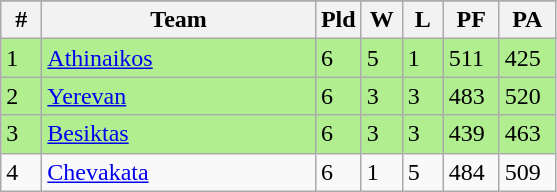<table class=wikitable>
<tr align=center>
</tr>
<tr>
<th width=20>#</th>
<th width=175>Team</th>
<th width=20>Pld</th>
<th width=20>W</th>
<th width=20>L</th>
<th width=30>PF</th>
<th width=30>PA</th>
</tr>
<tr bgcolor=B0EE90>
<td>1</td>
<td align="left"> <a href='#'>Athinaikos</a></td>
<td>6</td>
<td>5</td>
<td>1</td>
<td>511</td>
<td>425</td>
</tr>
<tr bgcolor=B0EE90>
<td>2</td>
<td align="left"> <a href='#'>Yerevan</a></td>
<td>6</td>
<td>3</td>
<td>3</td>
<td>483</td>
<td>520</td>
</tr>
<tr bgcolor=B0EE90>
<td>3</td>
<td align="left"> <a href='#'>Besiktas</a></td>
<td>6</td>
<td>3</td>
<td>3</td>
<td>439</td>
<td>463</td>
</tr>
<tr>
<td>4</td>
<td align="left"> <a href='#'>Chevakata</a></td>
<td>6</td>
<td>1</td>
<td>5</td>
<td>484</td>
<td>509</td>
</tr>
</table>
